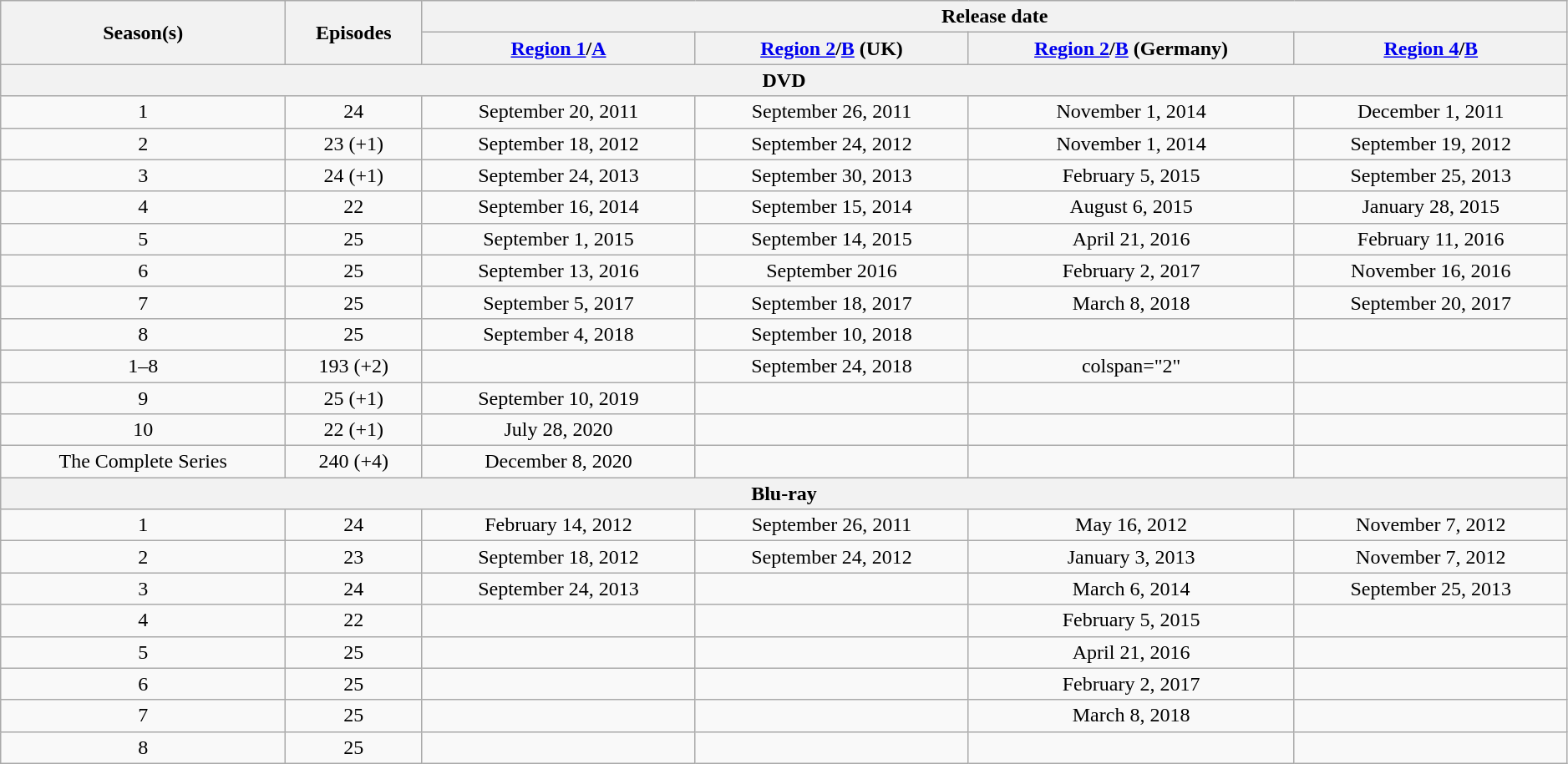<table class="wikitable"  style="width:99%; text-align:center;">
<tr>
<th rowspan="2">Season(s)</th>
<th rowspan="2">Episodes</th>
<th colspan="4">Release date</th>
</tr>
<tr>
<th><a href='#'>Region 1</a>/<a href='#'>A</a></th>
<th><a href='#'>Region 2</a>/<a href='#'>B</a> (UK)</th>
<th><a href='#'>Region 2</a>/<a href='#'>B</a> (Germany)</th>
<th><a href='#'>Region 4</a>/<a href='#'>B</a></th>
</tr>
<tr>
<th colspan="7">DVD</th>
</tr>
<tr>
<td>1</td>
<td>24</td>
<td>September 20, 2011</td>
<td>September 26, 2011</td>
<td>November 1, 2014</td>
<td>December 1, 2011</td>
</tr>
<tr>
<td>2</td>
<td>23 (+1)</td>
<td>September 18, 2012</td>
<td>September 24, 2012</td>
<td>November 1, 2014</td>
<td>September 19, 2012</td>
</tr>
<tr>
<td>3</td>
<td>24 (+1)</td>
<td>September 24, 2013</td>
<td>September 30, 2013</td>
<td>February 5, 2015</td>
<td>September 25, 2013</td>
</tr>
<tr>
<td>4</td>
<td>22</td>
<td>September 16, 2014</td>
<td>September 15, 2014</td>
<td>August 6, 2015</td>
<td>January 28, 2015</td>
</tr>
<tr>
<td>5</td>
<td>25</td>
<td>September 1, 2015</td>
<td>September 14, 2015</td>
<td>April 21, 2016</td>
<td>February 11, 2016</td>
</tr>
<tr>
<td>6</td>
<td>25</td>
<td>September 13, 2016</td>
<td>September 2016</td>
<td>February 2, 2017</td>
<td>November 16, 2016</td>
</tr>
<tr>
<td>7</td>
<td>25</td>
<td>September 5, 2017</td>
<td>September 18, 2017</td>
<td>March 8, 2018</td>
<td>September 20, 2017</td>
</tr>
<tr>
<td>8</td>
<td>25</td>
<td>September 4, 2018</td>
<td>September 10, 2018</td>
<td></td>
<td></td>
</tr>
<tr>
<td>1–8</td>
<td>193 (+2)</td>
<td></td>
<td>September 24, 2018</td>
<td>colspan="2" </td>
</tr>
<tr>
<td>9</td>
<td>25 (+1)</td>
<td>September 10, 2019</td>
<td></td>
<td></td>
<td></td>
</tr>
<tr>
<td>10</td>
<td>22 (+1)</td>
<td>July 28, 2020</td>
<td></td>
<td></td>
<td></td>
</tr>
<tr>
<td>The Complete Series</td>
<td>240 (+4)</td>
<td>December 8, 2020</td>
<td></td>
<td></td>
<td></td>
</tr>
<tr>
<th colspan="7">Blu-ray</th>
</tr>
<tr>
<td>1</td>
<td>24</td>
<td>February 14, 2012</td>
<td>September 26, 2011</td>
<td>May 16, 2012</td>
<td>November 7, 2012</td>
</tr>
<tr>
<td>2</td>
<td>23</td>
<td>September 18, 2012</td>
<td>September 24, 2012</td>
<td>January 3, 2013</td>
<td>November 7, 2012</td>
</tr>
<tr>
<td>3</td>
<td>24</td>
<td>September 24, 2013</td>
<td></td>
<td>March 6, 2014</td>
<td>September 25, 2013</td>
</tr>
<tr>
<td>4</td>
<td>22</td>
<td></td>
<td></td>
<td>February 5, 2015</td>
<td></td>
</tr>
<tr>
<td>5</td>
<td>25</td>
<td></td>
<td></td>
<td>April 21, 2016</td>
<td></td>
</tr>
<tr>
<td>6</td>
<td>25</td>
<td></td>
<td></td>
<td>February 2, 2017</td>
<td></td>
</tr>
<tr>
<td>7</td>
<td>25</td>
<td></td>
<td></td>
<td>March 8, 2018</td>
<td></td>
</tr>
<tr>
<td>8</td>
<td>25</td>
<td></td>
<td></td>
<td></td>
<td></td>
</tr>
</table>
